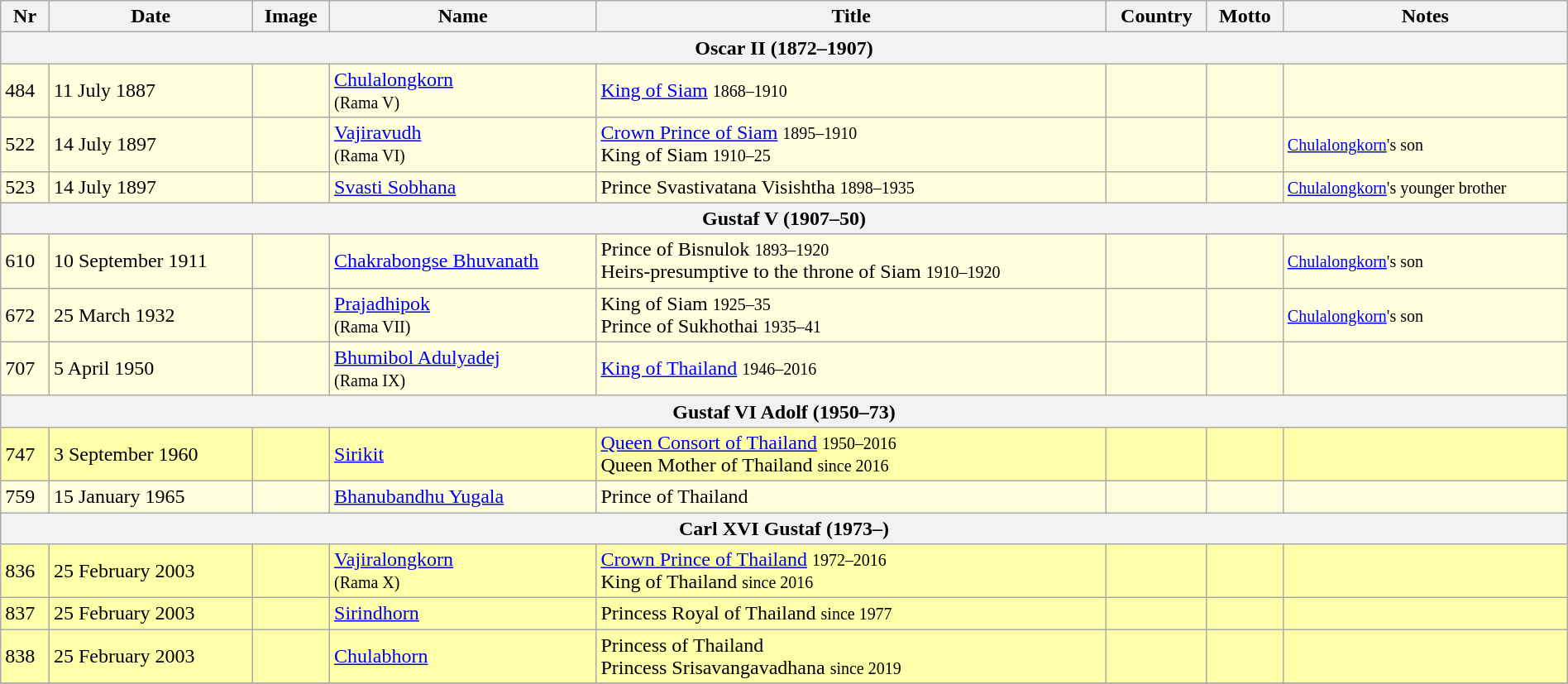<table class="wikitable" width=100%>
<tr>
<th>Nr</th>
<th>Date</th>
<th>Image</th>
<th>Name</th>
<th>Title</th>
<th>Country</th>
<th>Motto</th>
<th>Notes</th>
</tr>
<tr>
<th colspan=8>Oscar II (1872–1907)</th>
</tr>
<tr bgcolor="#FFFFDD">
<td>484</td>
<td>11 July 1887</td>
<td></td>
<td><a href='#'>Chulalongkorn</a><br><small>(Rama V)</small></td>
<td><a href='#'>King of Siam</a> <small>1868–1910</small></td>
<td></td>
<td></td>
<td></td>
</tr>
<tr bgcolor="#FFFFDD">
<td>522</td>
<td>14 July 1897</td>
<td></td>
<td><a href='#'>Vajiravudh</a><br><small>(Rama VI)</small></td>
<td><a href='#'>Crown Prince of Siam</a> <small>1895–1910</small><br>King of Siam <small>1910–25</small></td>
<td></td>
<td></td>
<td><small><a href='#'>Chulalongkorn</a>'s son</small></td>
</tr>
<tr bgcolor="#FFFFDD">
<td>523</td>
<td>14 July 1897</td>
<td></td>
<td><a href='#'>Svasti Sobhana</a></td>
<td>Prince Svastivatana Visishtha <small>1898–1935</small></td>
<td></td>
<td></td>
<td><small><a href='#'>Chulalongkorn</a>'s younger brother</small></td>
</tr>
<tr>
<th colspan=8>Gustaf V (1907–50)</th>
</tr>
<tr bgcolor="#FFFFDD">
<td>610</td>
<td>10 September 1911</td>
<td></td>
<td><a href='#'>Chakrabongse Bhuvanath</a></td>
<td>Prince of Bisnulok <small>1893–1920</small><br>Heirs-presumptive to the throne of Siam <small>1910–1920</small></td>
<td></td>
<td></td>
<td><small><a href='#'>Chulalongkorn</a>'s son</small></td>
</tr>
<tr bgcolor="#FFFFDD">
<td>672</td>
<td>25 March 1932</td>
<td></td>
<td><a href='#'>Prajadhipok</a><br><small>(Rama VII)</small></td>
<td>King of Siam <small>1925–35</small><br>Prince of Sukhothai <small>1935–41</small></td>
<td></td>
<td></td>
<td><small><a href='#'>Chulalongkorn</a>'s son</small></td>
</tr>
<tr bgcolor="#FFFFDD">
<td>707</td>
<td>5 April 1950</td>
<td></td>
<td><a href='#'>Bhumibol Adulyadej</a><br><small>(Rama IX)</small></td>
<td><a href='#'>King of Thailand</a> <small>1946–2016</small></td>
<td></td>
<td></td>
<td> </td>
</tr>
<tr>
<th colspan=8>Gustaf VI Adolf (1950–73)</th>
</tr>
<tr bgcolor="#FFFFAA">
<td>747</td>
<td>3 September 1960</td>
<td></td>
<td><a href='#'>Sirikit</a></td>
<td><a href='#'>Queen Consort of Thailand</a> <small>1950–2016</small><br>Queen Mother of Thailand <small>since 2016</small></td>
<td></td>
<td></td>
<td></td>
</tr>
<tr bgcolor="#FFFFDD">
<td>759</td>
<td>15 January 1965</td>
<td></td>
<td><a href='#'>Bhanubandhu Yugala</a></td>
<td>Prince of Thailand</td>
<td></td>
<td></td>
<td> </td>
</tr>
<tr>
<th colspan=8>Carl XVI Gustaf (1973–)</th>
</tr>
<tr bgcolor="#FFFFAA">
<td>836</td>
<td>25 February 2003</td>
<td></td>
<td><a href='#'>Vajiralongkorn</a><br><small>(Rama X)</small></td>
<td><a href='#'>Crown Prince of Thailand</a> <small>1972–2016</small><br>King of Thailand <small>since 2016</small></td>
<td></td>
<td></td>
<td> </td>
</tr>
<tr bgcolor="#FFFFAA">
<td>837</td>
<td>25 February 2003</td>
<td></td>
<td><a href='#'>Sirindhorn</a></td>
<td>Princess Royal of Thailand <small>since 1977</small></td>
<td></td>
<td></td>
<td></td>
</tr>
<tr bgcolor="#FFFFAA">
<td>838</td>
<td>25 February 2003</td>
<td></td>
<td><a href='#'>Chulabhorn</a></td>
<td>Princess of Thailand<br>Princess Srisavangavadhana <small>since 2019</small></td>
<td></td>
<td></td>
<td>  </td>
</tr>
<tr>
</tr>
</table>
